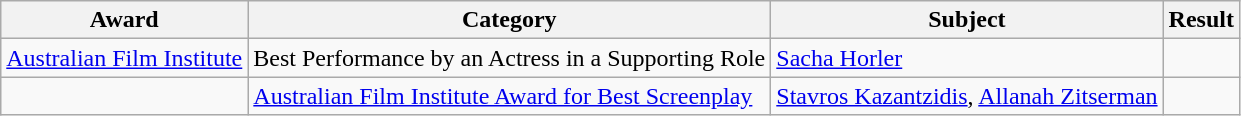<table class="wikitable">
<tr>
<th>Award</th>
<th>Category</th>
<th>Subject</th>
<th>Result</th>
</tr>
<tr>
<td><a href='#'>Australian Film Institute</a></td>
<td>Best Performance by an Actress in a Supporting Role</td>
<td><a href='#'>Sacha Horler</a></td>
<td></td>
</tr>
<tr>
<td></td>
<td><a href='#'>Australian Film Institute Award for Best Screenplay</a></td>
<td><a href='#'>Stavros Kazantzidis</a>, <a href='#'>Allanah Zitserman</a></td>
<td></td>
</tr>
</table>
